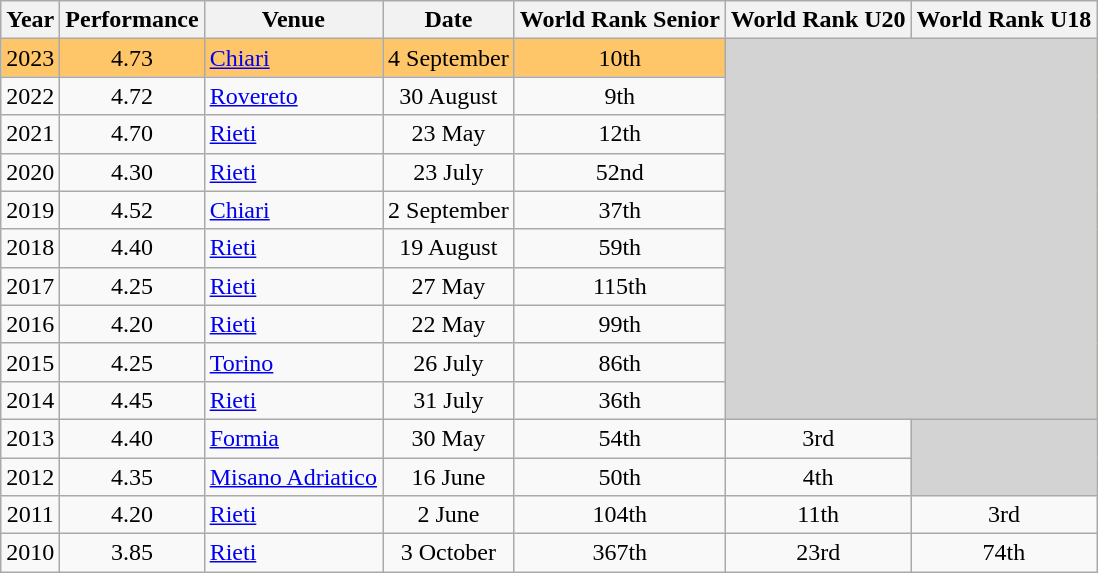<table class="wikitable" style="text-align:center">
<tr>
<th>Year</th>
<th>Performance</th>
<th>Venue</th>
<th>Date</th>
<th>World Rank Senior</th>
<th>World Rank U20</th>
<th>World Rank U18</th>
</tr>
<tr bgcolor=FFC569>
<td>2023</td>
<td>4.73</td>
<td align=left> <a href='#'>Chiari</a></td>
<td>4 September</td>
<td>10th</td>
<td bgcolor=lightgrey colspan=2 rowspan=10></td>
</tr>
<tr>
<td>2022</td>
<td>4.72</td>
<td align=left> <a href='#'>Rovereto</a></td>
<td>30 August</td>
<td>9th</td>
</tr>
<tr>
<td>2021</td>
<td>4.70</td>
<td align=left> <a href='#'>Rieti</a></td>
<td>23 May</td>
<td>12th</td>
</tr>
<tr>
<td>2020</td>
<td>4.30</td>
<td align=left> <a href='#'>Rieti</a></td>
<td>23 July</td>
<td>52nd</td>
</tr>
<tr>
<td>2019</td>
<td>4.52</td>
<td align=left> <a href='#'>Chiari</a></td>
<td>2 September</td>
<td>37th</td>
</tr>
<tr>
<td>2018</td>
<td>4.40</td>
<td align=left> <a href='#'>Rieti</a></td>
<td>19 August</td>
<td>59th</td>
</tr>
<tr>
<td>2017</td>
<td>4.25</td>
<td align=left> <a href='#'>Rieti</a></td>
<td>27 May</td>
<td>115th</td>
</tr>
<tr>
<td>2016</td>
<td>4.20</td>
<td align=left> <a href='#'>Rieti</a></td>
<td>22 May</td>
<td>99th</td>
</tr>
<tr>
<td>2015</td>
<td>4.25</td>
<td align=left> <a href='#'>Torino</a></td>
<td>26 July</td>
<td>86th</td>
</tr>
<tr>
<td>2014</td>
<td>4.45</td>
<td align=left> <a href='#'>Rieti</a></td>
<td>31 July</td>
<td>36th</td>
</tr>
<tr>
<td>2013</td>
<td>4.40</td>
<td align=left> <a href='#'>Formia</a></td>
<td>30 May</td>
<td>54th</td>
<td>3rd</td>
<td bgcolor=lightgrey rowspan=2></td>
</tr>
<tr>
<td>2012</td>
<td>4.35</td>
<td align=left> <a href='#'>Misano Adriatico</a></td>
<td>16 June</td>
<td>50th</td>
<td>4th</td>
</tr>
<tr>
<td>2011</td>
<td>4.20</td>
<td align=left> <a href='#'>Rieti</a></td>
<td>2 June</td>
<td>104th</td>
<td>11th</td>
<td>3rd</td>
</tr>
<tr>
<td>2010</td>
<td>3.85</td>
<td align=left> <a href='#'>Rieti</a></td>
<td>3 October</td>
<td>367th</td>
<td>23rd</td>
<td>74th</td>
</tr>
</table>
